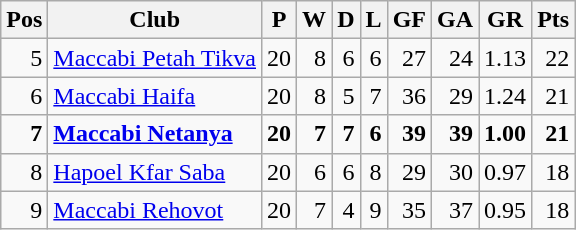<table class="wikitable" style="text-align:right">
<tr>
<th>Pos</th>
<th>Club</th>
<th>P</th>
<th>W</th>
<th>D</th>
<th>L</th>
<th>GF</th>
<th>GA</th>
<th>GR</th>
<th>Pts</th>
</tr>
<tr>
<td>5</td>
<td align=left><a href='#'>Maccabi Petah Tikva</a></td>
<td>20</td>
<td>8</td>
<td>6</td>
<td>6</td>
<td>27</td>
<td>24</td>
<td>1.13</td>
<td>22</td>
</tr>
<tr>
<td>6</td>
<td align=left><a href='#'>Maccabi Haifa</a></td>
<td>20</td>
<td>8</td>
<td>5</td>
<td>7</td>
<td>36</td>
<td>29</td>
<td>1.24</td>
<td>21</td>
</tr>
<tr>
<td><strong>7</strong></td>
<td align=left><strong><a href='#'>Maccabi Netanya</a></strong></td>
<td><strong>20</strong></td>
<td><strong>7</strong></td>
<td><strong>7</strong></td>
<td><strong>6</strong></td>
<td><strong>39</strong></td>
<td><strong>39</strong></td>
<td><strong>1.00</strong></td>
<td><strong>21</strong></td>
</tr>
<tr>
<td>8</td>
<td align=left><a href='#'>Hapoel Kfar Saba</a></td>
<td>20</td>
<td>6</td>
<td>6</td>
<td>8</td>
<td>29</td>
<td>30</td>
<td>0.97</td>
<td>18</td>
</tr>
<tr>
<td>9</td>
<td align=left><a href='#'>Maccabi Rehovot</a></td>
<td>20</td>
<td>7</td>
<td>4</td>
<td>9</td>
<td>35</td>
<td>37</td>
<td>0.95</td>
<td>18</td>
</tr>
</table>
